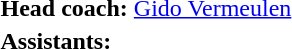<table>
<tr>
<td><strong>Head coach:</strong></td>
<td><a href='#'>Gido Vermeulen</a></td>
</tr>
<tr>
<td><strong>Assistants:</strong></td>
<td></td>
</tr>
</table>
